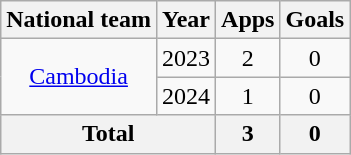<table class="wikitable" style="text-align:center">
<tr>
<th>National team</th>
<th>Year</th>
<th>Apps</th>
<th>Goals</th>
</tr>
<tr>
<td rowspan="2"><a href='#'>Cambodia</a></td>
<td>2023</td>
<td>2</td>
<td>0</td>
</tr>
<tr>
<td>2024</td>
<td>1</td>
<td>0</td>
</tr>
<tr>
<th colspan=2>Total</th>
<th>3</th>
<th>0</th>
</tr>
</table>
